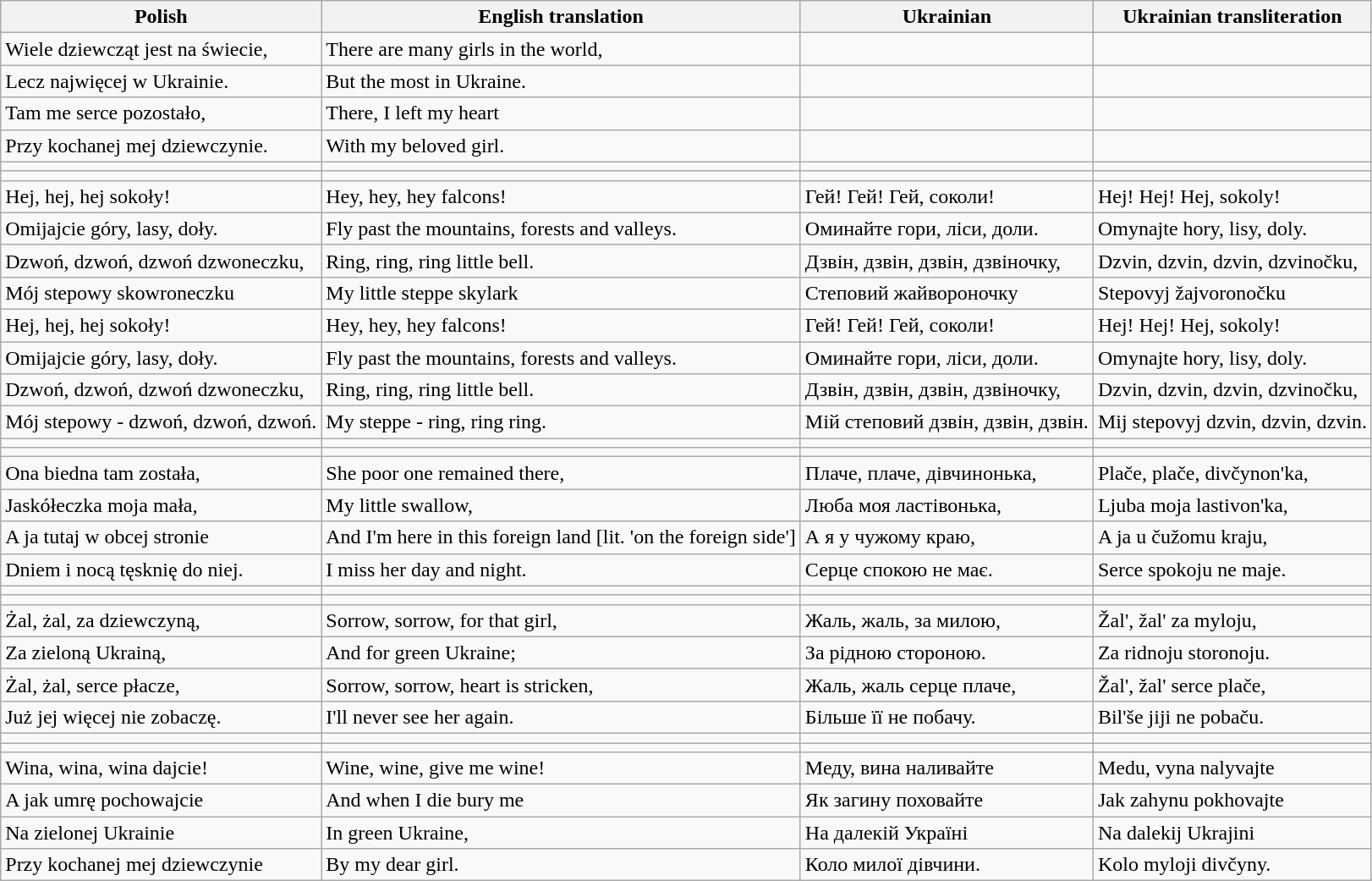<table class="wikitable">
<tr>
<th>Polish</th>
<th>English translation</th>
<th>Ukrainian</th>
<th>Ukrainian transliteration</th>
</tr>
<tr>
<td>Wiele dziewcząt jest na świecie,</td>
<td>There are many girls in the world,</td>
<td></td>
<td></td>
</tr>
<tr>
<td>Lecz najwięcej w Ukrainie.</td>
<td>But the most in Ukraine.</td>
<td></td>
<td></td>
</tr>
<tr>
<td>Tam me serce pozostało,</td>
<td>There, I left my heart</td>
<td></td>
<td></td>
</tr>
<tr>
<td>Przy kochanej mej dziewczynie.</td>
<td>With my beloved girl.</td>
<td></td>
<td></td>
</tr>
<tr>
<td></td>
<td></td>
<td></td>
<td></td>
</tr>
<tr>
<td></td>
<td></td>
<td></td>
<td></td>
</tr>
<tr>
<td>Hej, hej, hej sokoły!</td>
<td>Hey, hey, hey falcons!</td>
<td>Гей! Гей! Гей, соколи!</td>
<td>Hej! Hej! Hej, sokoly!</td>
</tr>
<tr>
<td>Omijajcie góry, lasy, doły.</td>
<td>Fly past the mountains, forests and valleys.</td>
<td>Оминайте гори, ліси, доли.</td>
<td>Omynajte hory, lisy, doly.</td>
</tr>
<tr>
<td>Dzwoń, dzwoń, dzwoń dzwoneczku,</td>
<td>Ring, ring, ring little bell.</td>
<td>Дзвін, дзвін, дзвін, дзвіночку,</td>
<td>Dzvin, dzvin, dzvin, dzvinočku,</td>
</tr>
<tr>
<td>Mój stepowy skowroneczku</td>
<td>My little steppe skylark</td>
<td>Степовий жайвороночку</td>
<td>Stepovyj žajvoronočku</td>
</tr>
<tr>
<td>Hej, hej, hej sokoły!</td>
<td>Hey, hey, hey falcons!</td>
<td>Гей! Гей! Гей, соколи!</td>
<td>Hej! Hej! Hej, sokoly!</td>
</tr>
<tr>
<td>Omijajcie góry, lasy, doły.</td>
<td>Fly past the mountains, forests and valleys.</td>
<td>Оминайте гори, ліси, доли.</td>
<td>Omynajte hory, lisy, doly.</td>
</tr>
<tr>
<td>Dzwoń, dzwoń, dzwoń dzwoneczku,</td>
<td>Ring, ring, ring little bell.</td>
<td>Дзвін, дзвін, дзвін, дзвіночку,</td>
<td>Dzvin, dzvin, dzvin, dzvinočku,</td>
</tr>
<tr>
<td>Mój stepowy - dzwoń, dzwoń, dzwoń.</td>
<td>My steppe - ring, ring ring.</td>
<td>Мій степовий дзвін, дзвін, дзвін.</td>
<td>Mij stepovyj dzvin, dzvin, dzvin.</td>
</tr>
<tr>
<td></td>
<td></td>
<td></td>
<td></td>
</tr>
<tr>
<td></td>
<td></td>
<td></td>
<td></td>
</tr>
<tr>
<td>Ona biedna tam została,</td>
<td>She poor one remained there,</td>
<td>Плаче, плаче, дівчинонька,</td>
<td>Plače, plače, divčynon'ka,</td>
</tr>
<tr>
<td>Jaskółeczka moja mała,</td>
<td>My little swallow,</td>
<td>Люба моя ластівонька,</td>
<td>Ljuba moja lastivon'ka,</td>
</tr>
<tr>
<td>A ja tutaj w obcej stronie</td>
<td>And I'm here in this foreign land [lit. 'on the foreign side']</td>
<td>А я у чужому краю,</td>
<td>A ja u čužomu kraju,</td>
</tr>
<tr>
<td>Dniem i nocą tęsknię do niej.</td>
<td>I miss her day and night.</td>
<td>Серце спокою не має.</td>
<td>Serce spokoju ne maje.</td>
</tr>
<tr>
<td></td>
<td></td>
<td></td>
<td></td>
</tr>
<tr>
<td></td>
<td></td>
<td></td>
<td></td>
</tr>
<tr>
<td>Żal, żal, za dziewczyną,</td>
<td>Sorrow, sorrow, for that girl,</td>
<td>Жаль, жаль, за милою,</td>
<td>Žal', žal' za myloju,</td>
</tr>
<tr>
<td>Za zieloną Ukrainą,</td>
<td>And for green Ukraine;</td>
<td>За рідною стороною.</td>
<td>Za ridnoju storonoju.</td>
</tr>
<tr>
<td>Żal, żal, serce płacze,</td>
<td>Sorrow, sorrow, heart is stricken,</td>
<td>Жаль, жаль серце плаче,</td>
<td>Žal', žal' serce plače,</td>
</tr>
<tr>
<td>Już jej więcej nie zobaczę.</td>
<td>I'll never see her again.</td>
<td>Більше її не побачу.</td>
<td>Bil'še jiji ne pobaču.</td>
</tr>
<tr>
<td></td>
<td></td>
<td></td>
<td></td>
</tr>
<tr>
<td></td>
<td></td>
<td></td>
<td></td>
</tr>
<tr>
<td>Wina, wina, wina dajcie!</td>
<td>Wine, wine, give me wine!</td>
<td>Меду, вина наливайте</td>
<td>Medu, vyna nalyvajte</td>
</tr>
<tr>
<td>A jak umrę pochowajcie</td>
<td>And when I die bury me</td>
<td>Як загину поховайте</td>
<td>Jak zahynu pokhovajte</td>
</tr>
<tr>
<td>Na zielonej Ukrainie</td>
<td>In green Ukraine,</td>
<td>На далекій Україні</td>
<td>Na dalekij Ukrajini</td>
</tr>
<tr>
<td>Przy kochanej mej dziewczynie</td>
<td>By my dear girl.</td>
<td>Коло милої дівчини.</td>
<td>Kolo myloji divčyny.</td>
</tr>
</table>
